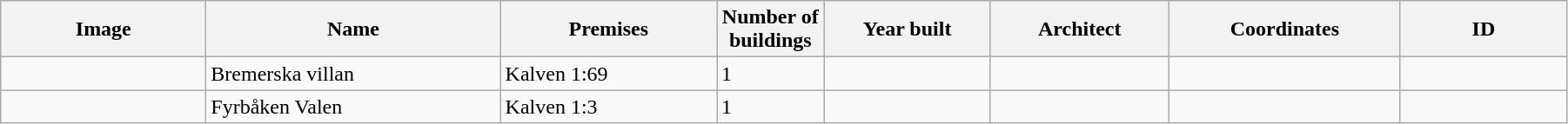<table class="wikitable" width="95%">
<tr>
<th width="150">Image</th>
<th>Name</th>
<th>Premises</th>
<th width="75">Number of<br>buildings</th>
<th width="120">Year built</th>
<th>Architect</th>
<th width="170">Coordinates</th>
<th width="120">ID</th>
</tr>
<tr>
<td></td>
<td>Bremerska villan</td>
<td>Kalven 1:69</td>
<td>1</td>
<td></td>
<td></td>
<td></td>
<td></td>
</tr>
<tr>
<td></td>
<td Kalvsund#Båken på Kalvsund>Fyrbåken Valen</td>
<td>Kalven 1:3</td>
<td>1</td>
<td></td>
<td></td>
<td></td>
<td></td>
</tr>
</table>
